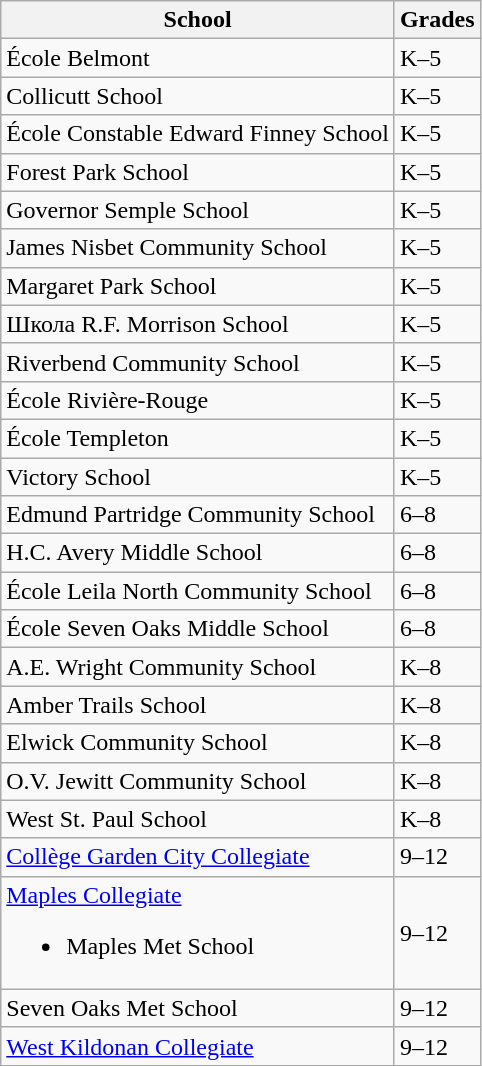<table class="wikitable">
<tr>
<th>School</th>
<th>Grades</th>
</tr>
<tr>
<td>École Belmont</td>
<td>K–5</td>
</tr>
<tr>
<td>Collicutt School</td>
<td>K–5</td>
</tr>
<tr>
<td>École Constable Edward Finney School</td>
<td>K–5</td>
</tr>
<tr>
<td>Forest Park School</td>
<td>K–5</td>
</tr>
<tr>
<td>Governor Semple School</td>
<td>K–5</td>
</tr>
<tr>
<td>James Nisbet Community School</td>
<td>K–5</td>
</tr>
<tr>
<td>Margaret Park School</td>
<td>K–5</td>
</tr>
<tr>
<td>Школа R.F. Morrison School</td>
<td>K–5</td>
</tr>
<tr>
<td>Riverbend Community School</td>
<td>K–5</td>
</tr>
<tr>
<td>École Rivière-Rouge</td>
<td>K–5</td>
</tr>
<tr>
<td>École Templeton</td>
<td>K–5</td>
</tr>
<tr>
<td>Victory School</td>
<td>K–5</td>
</tr>
<tr>
<td>Edmund Partridge Community School</td>
<td>6–8</td>
</tr>
<tr>
<td>H.C. Avery Middle School</td>
<td>6–8</td>
</tr>
<tr>
<td>École Leila North Community School</td>
<td>6–8</td>
</tr>
<tr>
<td>École Seven Oaks Middle School</td>
<td>6–8</td>
</tr>
<tr>
<td>A.E. Wright Community School</td>
<td>K–8</td>
</tr>
<tr>
<td>Amber Trails School</td>
<td>K–8</td>
</tr>
<tr>
<td>Elwick Community School</td>
<td>K–8</td>
</tr>
<tr>
<td>O.V. Jewitt Community School</td>
<td>K–8</td>
</tr>
<tr>
<td>West St. Paul School</td>
<td>K–8</td>
</tr>
<tr>
<td><a href='#'>Collège Garden City Collegiate</a></td>
<td>9–12</td>
</tr>
<tr>
<td><a href='#'>Maples Collegiate</a><br><ul><li>Maples Met School</li></ul></td>
<td>9–12</td>
</tr>
<tr>
<td>Seven Oaks Met School</td>
<td>9–12</td>
</tr>
<tr>
<td><a href='#'>West Kildonan Collegiate</a></td>
<td>9–12</td>
</tr>
</table>
